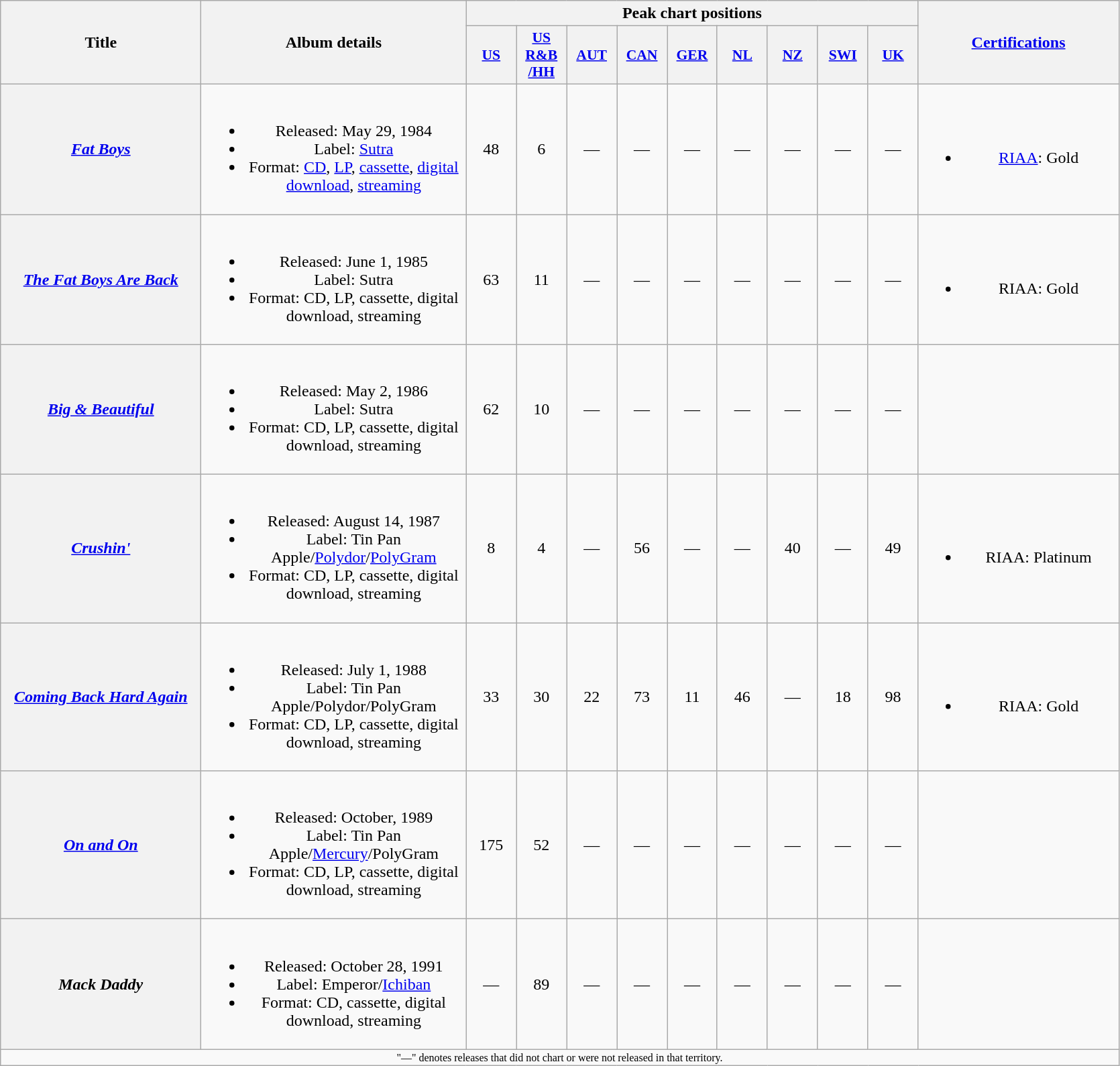<table class="wikitable plainrowheaders" style="text-align:center;">
<tr>
<th scope="col" rowspan="2" style="width:12em;">Title</th>
<th scope="col" rowspan="2" style="width:16em;">Album details</th>
<th colspan="9" scope="col">Peak chart positions</th>
<th rowspan="2" scope="col" style="width:12em;"><a href='#'>Certifications</a></th>
</tr>
<tr>
<th scope="col" style="width:3em;font-size:90%;"><a href='#'>US</a><br></th>
<th scope="col" style="width:3em;font-size:90%;"><a href='#'>US<br>R&B<br>/HH</a><br></th>
<th scope="col" style="width:3em;font-size:90%;"><a href='#'>AUT</a><br></th>
<th scope="col" style="width:3em;font-size:90%;"><a href='#'>CAN</a><br></th>
<th scope="col" style="width:3em;font-size:90%;"><a href='#'>GER</a><br></th>
<th scope="col" style="width:3em;font-size:90%;"><a href='#'>NL</a><br></th>
<th scope="col" style="width:3em;font-size:90%;"><a href='#'>NZ</a><br></th>
<th scope="col" style="width:3em;font-size:90%;"><a href='#'>SWI</a><br></th>
<th scope="col" style="width:3em;font-size:90%;"><a href='#'>UK</a><br></th>
</tr>
<tr>
<th scope="row"><em><a href='#'>Fat Boys</a></em></th>
<td><br><ul><li>Released: May 29, 1984</li><li>Label: <a href='#'>Sutra</a></li><li>Format: <a href='#'>CD</a>, <a href='#'>LP</a>, <a href='#'>cassette</a>, <a href='#'>digital download</a>, <a href='#'>streaming</a></li></ul></td>
<td>48</td>
<td>6</td>
<td>—</td>
<td>—</td>
<td>—</td>
<td>—</td>
<td>—</td>
<td>—</td>
<td>—</td>
<td><br><ul><li><a href='#'>RIAA</a>: Gold</li></ul></td>
</tr>
<tr>
<th scope="row"><em><a href='#'>The Fat Boys Are Back</a></em></th>
<td><br><ul><li>Released: June 1, 1985</li><li>Label: Sutra</li><li>Format: CD, LP, cassette, digital download, streaming</li></ul></td>
<td>63</td>
<td>11</td>
<td>—</td>
<td>—</td>
<td>—</td>
<td>—</td>
<td>—</td>
<td>—</td>
<td>—</td>
<td><br><ul><li>RIAA: Gold</li></ul></td>
</tr>
<tr>
<th scope="row"><em><a href='#'>Big & Beautiful</a></em></th>
<td><br><ul><li>Released: May 2, 1986</li><li>Label: Sutra</li><li>Format: CD, LP, cassette, digital download, streaming</li></ul></td>
<td>62</td>
<td>10</td>
<td>—</td>
<td>—</td>
<td>—</td>
<td>—</td>
<td>—</td>
<td>—</td>
<td>—</td>
<td></td>
</tr>
<tr>
<th scope="row"><em><a href='#'>Crushin'</a></em></th>
<td><br><ul><li>Released: August 14, 1987</li><li>Label: Tin Pan Apple/<a href='#'>Polydor</a>/<a href='#'>PolyGram</a></li><li>Format: CD, LP, cassette, digital download, streaming</li></ul></td>
<td>8</td>
<td>4</td>
<td>—</td>
<td>56</td>
<td>—</td>
<td>—</td>
<td>40</td>
<td>—</td>
<td>49</td>
<td><br><ul><li>RIAA: Platinum</li></ul></td>
</tr>
<tr>
<th scope="row"><em><a href='#'>Coming Back Hard Again</a></em></th>
<td><br><ul><li>Released: July 1, 1988</li><li>Label: Tin Pan Apple/Polydor/PolyGram</li><li>Format: CD, LP, cassette, digital download, streaming</li></ul></td>
<td>33</td>
<td>30</td>
<td>22</td>
<td>73</td>
<td>11</td>
<td>46</td>
<td>—</td>
<td>18</td>
<td>98</td>
<td><br><ul><li>RIAA: Gold</li></ul></td>
</tr>
<tr>
<th scope="row"><em><a href='#'>On and On</a></em></th>
<td><br><ul><li>Released: October, 1989</li><li>Label: Tin Pan Apple/<a href='#'>Mercury</a>/PolyGram</li><li>Format: CD, LP, cassette, digital download, streaming</li></ul></td>
<td>175</td>
<td>52</td>
<td>—</td>
<td>—</td>
<td>—</td>
<td>—</td>
<td>—</td>
<td>—</td>
<td>—</td>
<td></td>
</tr>
<tr>
<th scope="row"><em>Mack Daddy</em></th>
<td><br><ul><li>Released: October 28, 1991</li><li>Label: Emperor/<a href='#'>Ichiban</a></li><li>Format: CD, cassette, digital download, streaming</li></ul></td>
<td>—</td>
<td>89</td>
<td>—</td>
<td>—</td>
<td>—</td>
<td>—</td>
<td>—</td>
<td>—</td>
<td>—</td>
<td></td>
</tr>
<tr>
<td colspan="12" style="font-size:8pt">"—" denotes releases that did not chart or were not released in that territory.</td>
</tr>
</table>
